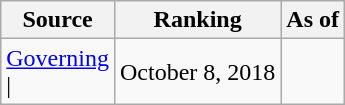<table class="wikitable" style="text-align:center">
<tr>
<th>Source</th>
<th>Ranking</th>
<th>As of</th>
</tr>
<tr>
<td align=left><a href='#'>Governing</a><br>| </td>
<td>October 8, 2018</td>
</tr>
</table>
